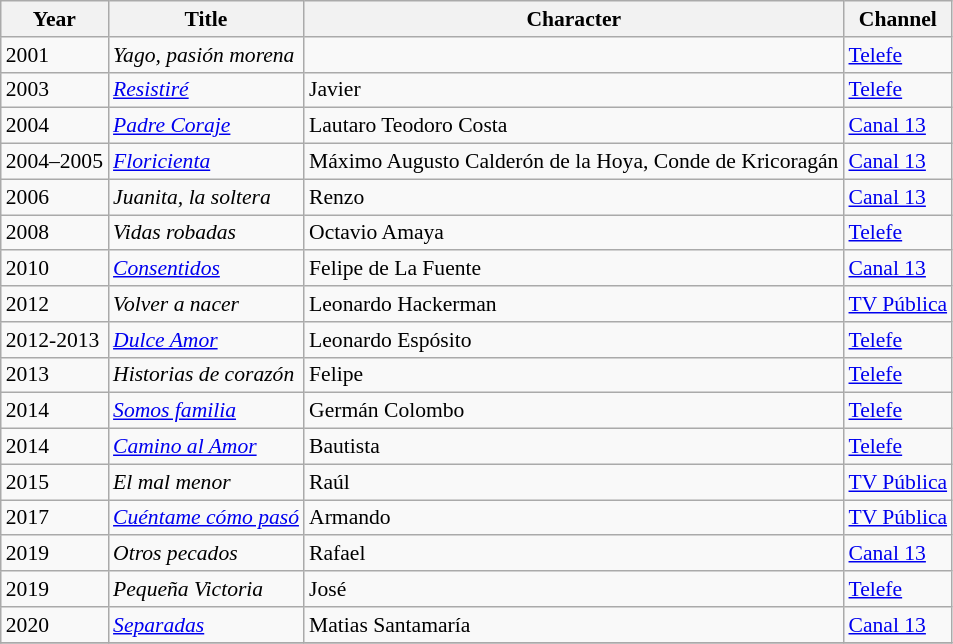<table class="wikitable" style="font-size: 90%;">
<tr>
<th>Year</th>
<th>Title</th>
<th>Character</th>
<th>Channel</th>
</tr>
<tr>
<td>2001</td>
<td><em>Yago, pasión morena</em></td>
<td></td>
<td><a href='#'>Telefe</a></td>
</tr>
<tr>
<td>2003</td>
<td><em><a href='#'>Resistiré</a></em></td>
<td>Javier</td>
<td><a href='#'>Telefe</a></td>
</tr>
<tr>
<td>2004</td>
<td><em><a href='#'>Padre Coraje</a></em></td>
<td>Lautaro Teodoro Costa</td>
<td><a href='#'>Canal 13</a></td>
</tr>
<tr>
<td>2004–2005</td>
<td><em><a href='#'>Floricienta</a></em></td>
<td>Máximo Augusto Calderón de la Hoya, Conde de Kricoragán</td>
<td><a href='#'>Canal 13</a></td>
</tr>
<tr>
<td>2006</td>
<td><em>Juanita, la soltera</em></td>
<td>Renzo</td>
<td><a href='#'>Canal 13</a></td>
</tr>
<tr>
<td>2008</td>
<td><em>Vidas robadas</em></td>
<td>Octavio Amaya</td>
<td><a href='#'>Telefe</a></td>
</tr>
<tr>
<td>2010</td>
<td><em><a href='#'>Consentidos</a></em></td>
<td>Felipe de La Fuente</td>
<td><a href='#'>Canal 13</a></td>
</tr>
<tr>
<td>2012</td>
<td><em>Volver a nacer</em></td>
<td>Leonardo Hackerman</td>
<td><a href='#'>TV Pública</a></td>
</tr>
<tr>
<td>2012-2013</td>
<td><em><a href='#'>Dulce Amor</a></em></td>
<td>Leonardo Espósito</td>
<td><a href='#'>Telefe</a></td>
</tr>
<tr>
<td>2013</td>
<td><em>Historias de corazón</em></td>
<td>Felipe</td>
<td><a href='#'>Telefe</a></td>
</tr>
<tr>
<td>2014</td>
<td><em><a href='#'>Somos familia</a></em></td>
<td>Germán Colombo</td>
<td><a href='#'>Telefe</a></td>
</tr>
<tr>
<td>2014</td>
<td><em><a href='#'>Camino al Amor</a></em></td>
<td>Bautista</td>
<td><a href='#'>Telefe</a></td>
</tr>
<tr>
<td>2015</td>
<td><em>El mal menor</em></td>
<td>Raúl</td>
<td><a href='#'>TV Pública</a></td>
</tr>
<tr>
<td>2017</td>
<td><a href='#'><em>Cuéntame cómo pasó</em></a></td>
<td>Armando</td>
<td><a href='#'>TV Pública</a></td>
</tr>
<tr>
<td>2019</td>
<td><em>Otros pecados</em></td>
<td>Rafael</td>
<td><a href='#'>Canal 13</a></td>
</tr>
<tr>
<td>2019</td>
<td><em>Pequeña Victoria</em></td>
<td>José</td>
<td><a href='#'>Telefe</a></td>
</tr>
<tr>
<td>2020</td>
<td><em><a href='#'>Separadas</a></em></td>
<td>Matias Santamaría</td>
<td><a href='#'>Canal 13</a></td>
</tr>
<tr>
</tr>
</table>
